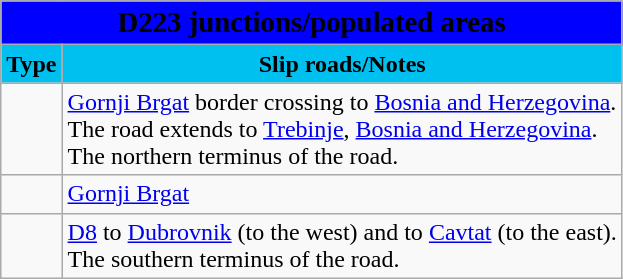<table class="wikitable">
<tr>
<td colspan=2 bgcolor=blue align=center style=margin-top:15><span><big><strong>D223 junctions/populated areas</strong></big></span></td>
</tr>
<tr>
<td align=center bgcolor=00c0f0><strong>Type</strong></td>
<td align=center bgcolor=00c0f0><strong>Slip roads/Notes</strong></td>
</tr>
<tr>
<td></td>
<td><a href='#'>Gornji Brgat</a> border crossing to <a href='#'>Bosnia and Herzegovina</a>.<br>The road extends to <a href='#'>Trebinje</a>, <a href='#'>Bosnia and Herzegovina</a>.<br>The northern terminus of the road.</td>
</tr>
<tr>
<td></td>
<td><a href='#'>Gornji Brgat</a></td>
</tr>
<tr>
<td></td>
<td> <a href='#'>D8</a> to <a href='#'>Dubrovnik</a> (to the west) and to <a href='#'>Cavtat</a> (to the east).<br>The southern terminus of the road.</td>
</tr>
</table>
